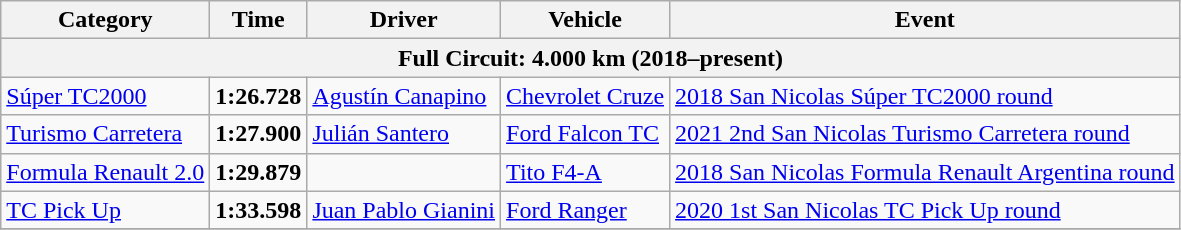<table class="wikitable">
<tr>
<th>Category</th>
<th>Time</th>
<th>Driver</th>
<th>Vehicle</th>
<th>Event</th>
</tr>
<tr>
<th colspan=5>Full Circuit: 4.000 km (2018–present)</th>
</tr>
<tr>
<td><a href='#'>Súper TC2000</a></td>
<td><strong>1:26.728</strong></td>
<td><a href='#'>Agustín Canapino</a></td>
<td><a href='#'>Chevrolet Cruze</a></td>
<td><a href='#'>2018 San Nicolas Súper TC2000 round</a></td>
</tr>
<tr>
<td><a href='#'>Turismo Carretera</a></td>
<td><strong>1:27.900</strong></td>
<td><a href='#'>Julián Santero</a></td>
<td><a href='#'>Ford Falcon TC</a></td>
<td><a href='#'>2021 2nd San Nicolas Turismo Carretera round</a></td>
</tr>
<tr>
<td><a href='#'>Formula Renault 2.0</a></td>
<td><strong>1:29.879</strong></td>
<td></td>
<td><a href='#'>Tito F4-A</a></td>
<td><a href='#'>2018 San Nicolas Formula Renault Argentina round</a></td>
</tr>
<tr>
<td><a href='#'>TC Pick Up</a></td>
<td><strong>1:33.598</strong></td>
<td><a href='#'>Juan Pablo Gianini</a></td>
<td><a href='#'>Ford Ranger</a></td>
<td><a href='#'>2020 1st San Nicolas TC Pick Up round</a></td>
</tr>
<tr>
</tr>
</table>
